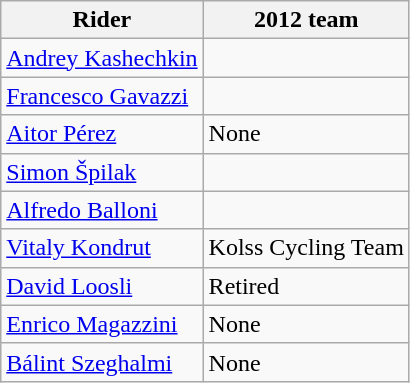<table class="wikitable">
<tr>
<th>Rider</th>
<th>2012 team</th>
</tr>
<tr>
<td><a href='#'>Andrey Kashechkin</a></td>
<td></td>
</tr>
<tr>
<td><a href='#'>Francesco Gavazzi</a></td>
<td></td>
</tr>
<tr>
<td><a href='#'>Aitor Pérez</a></td>
<td>None</td>
</tr>
<tr>
<td><a href='#'>Simon Špilak</a></td>
<td></td>
</tr>
<tr>
<td><a href='#'>Alfredo Balloni</a></td>
<td></td>
</tr>
<tr>
<td><a href='#'>Vitaly Kondrut</a></td>
<td>Kolss Cycling Team</td>
</tr>
<tr>
<td><a href='#'>David Loosli</a></td>
<td>Retired</td>
</tr>
<tr>
<td><a href='#'>Enrico Magazzini</a></td>
<td>None</td>
</tr>
<tr>
<td><a href='#'>Bálint Szeghalmi</a></td>
<td>None</td>
</tr>
</table>
